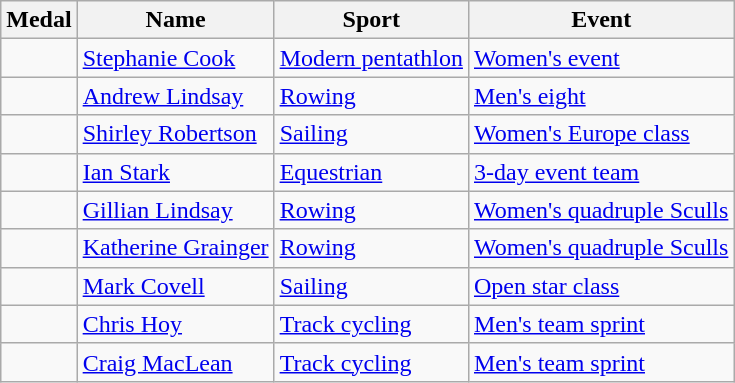<table class="wikitable sortable">
<tr>
<th>Medal</th>
<th>Name</th>
<th>Sport</th>
<th>Event</th>
</tr>
<tr>
<td></td>
<td><a href='#'>Stephanie Cook</a></td>
<td><a href='#'>Modern pentathlon</a></td>
<td><a href='#'>Women's event</a></td>
</tr>
<tr>
<td></td>
<td><a href='#'>Andrew Lindsay</a></td>
<td><a href='#'>Rowing</a></td>
<td><a href='#'>Men's eight</a></td>
</tr>
<tr>
<td></td>
<td><a href='#'>Shirley Robertson</a></td>
<td><a href='#'>Sailing</a></td>
<td><a href='#'>Women's Europe class</a></td>
</tr>
<tr>
<td></td>
<td><a href='#'>Ian Stark</a></td>
<td><a href='#'>Equestrian</a></td>
<td><a href='#'>3-day event team</a></td>
</tr>
<tr>
<td></td>
<td><a href='#'>Gillian Lindsay</a></td>
<td><a href='#'>Rowing</a></td>
<td><a href='#'>Women's quadruple Sculls</a></td>
</tr>
<tr>
<td></td>
<td><a href='#'>Katherine Grainger</a></td>
<td><a href='#'>Rowing</a></td>
<td><a href='#'>Women's quadruple Sculls</a></td>
</tr>
<tr>
<td></td>
<td><a href='#'>Mark Covell</a></td>
<td><a href='#'>Sailing</a></td>
<td><a href='#'>Open star class</a></td>
</tr>
<tr>
<td></td>
<td><a href='#'>Chris Hoy</a></td>
<td><a href='#'>Track cycling</a></td>
<td><a href='#'>Men's team sprint</a></td>
</tr>
<tr>
<td></td>
<td><a href='#'>Craig MacLean</a></td>
<td><a href='#'>Track cycling</a></td>
<td><a href='#'>Men's team sprint</a></td>
</tr>
</table>
